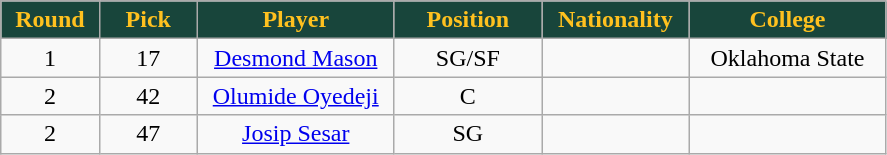<table class="wikitable sortable sortable">
<tr>
<th style="background:#18453B; color:#ffc11f" width="10%">Round</th>
<th style="background:#18453B; color:#ffc11f" width="10%">Pick</th>
<th style="background:#18453B; color:#ffc11f" width="20%">Player</th>
<th style="background:#18453B; color:#ffc11f" width="15%">Position</th>
<th style="background:#18453B; color:#ffc11f" width="15%">Nationality</th>
<th style="background:#18453B; color:#ffc11f" width="20%">College</th>
</tr>
<tr style="text-align: center">
<td>1</td>
<td>17</td>
<td><a href='#'>Desmond Mason</a></td>
<td>SG/SF</td>
<td></td>
<td>Oklahoma State</td>
</tr>
<tr style="text-align: center">
<td>2</td>
<td>42</td>
<td><a href='#'>Olumide Oyedeji</a></td>
<td>C</td>
<td></td>
<td></td>
</tr>
<tr style="text-align: center">
<td>2</td>
<td>47</td>
<td><a href='#'>Josip Sesar</a></td>
<td>SG</td>
<td></td>
<td></td>
</tr>
</table>
